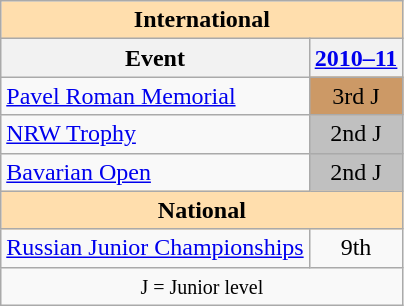<table class="wikitable" style="text-align:center">
<tr>
<th style="background-color: #ffdead; " colspan=2 align=center>International</th>
</tr>
<tr>
<th>Event</th>
<th><a href='#'>2010–11</a></th>
</tr>
<tr>
<td align=left><a href='#'>Pavel Roman Memorial</a></td>
<td bgcolor=cc9966>3rd J</td>
</tr>
<tr>
<td align=left><a href='#'>NRW Trophy</a></td>
<td bgcolor=silver>2nd J</td>
</tr>
<tr>
<td align=left><a href='#'>Bavarian Open</a></td>
<td bgcolor=silver>2nd J</td>
</tr>
<tr>
<th style="background-color: #ffdead; " colspan=2 align=center>National</th>
</tr>
<tr>
<td align=left><a href='#'>Russian Junior Championships</a></td>
<td>9th</td>
</tr>
<tr>
<td colspan=2 align=center><small> J = Junior level </small></td>
</tr>
</table>
